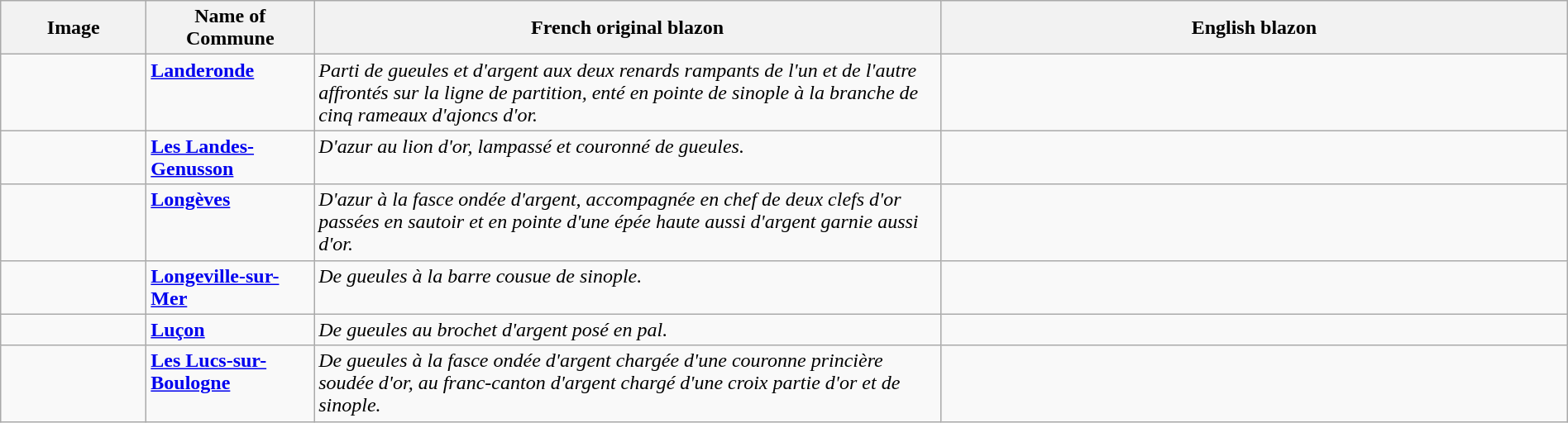<table class="wikitable" style="width:100%;">
<tr>
<th style="width:110px;">Image</th>
<th>Name of Commune</th>
<th style="width:40%;">French original blazon</th>
<th style="width:40%;">English blazon</th>
</tr>
<tr valign=top>
<td align=center></td>
<td><strong><a href='#'>Landeronde</a></strong></td>
<td><em>Parti de gueules et d'argent aux deux renards rampants de l'un et de l'autre affrontés sur la ligne de partition, enté en pointe de sinople à la branche de cinq rameaux d'ajoncs d'or.</em></td>
<td></td>
</tr>
<tr valign=top>
<td align=center></td>
<td><strong><a href='#'>Les Landes-Genusson</a></strong></td>
<td><em>D'azur au lion d'or, lampassé et couronné de gueules.</em></td>
<td></td>
</tr>
<tr valign=top>
<td align=center></td>
<td><strong><a href='#'>Longèves</a></strong></td>
<td><em>D'azur à la fasce ondée d'argent, accompagnée en chef de deux clefs d'or passées en sautoir et en pointe d'une épée haute aussi d'argent garnie aussi d'or.</em></td>
<td></td>
</tr>
<tr valign=top>
<td align=center></td>
<td><strong><a href='#'>Longeville-sur-Mer</a></strong></td>
<td><em>De gueules à la barre cousue de sinople.</em></td>
<td></td>
</tr>
<tr valign=top>
<td align=center></td>
<td><strong><a href='#'>Luçon</a></strong></td>
<td><em>De gueules au brochet d'argent posé en pal.</em></td>
<td></td>
</tr>
<tr valign=top>
<td align=center></td>
<td><strong><a href='#'>Les Lucs-sur-Boulogne</a></strong></td>
<td><em>De gueules à la fasce ondée d'argent chargée d'une couronne princière soudée d'or, au franc-canton d'argent chargé d'une croix partie d'or et de sinople.</em></td>
<td></td>
</tr>
</table>
